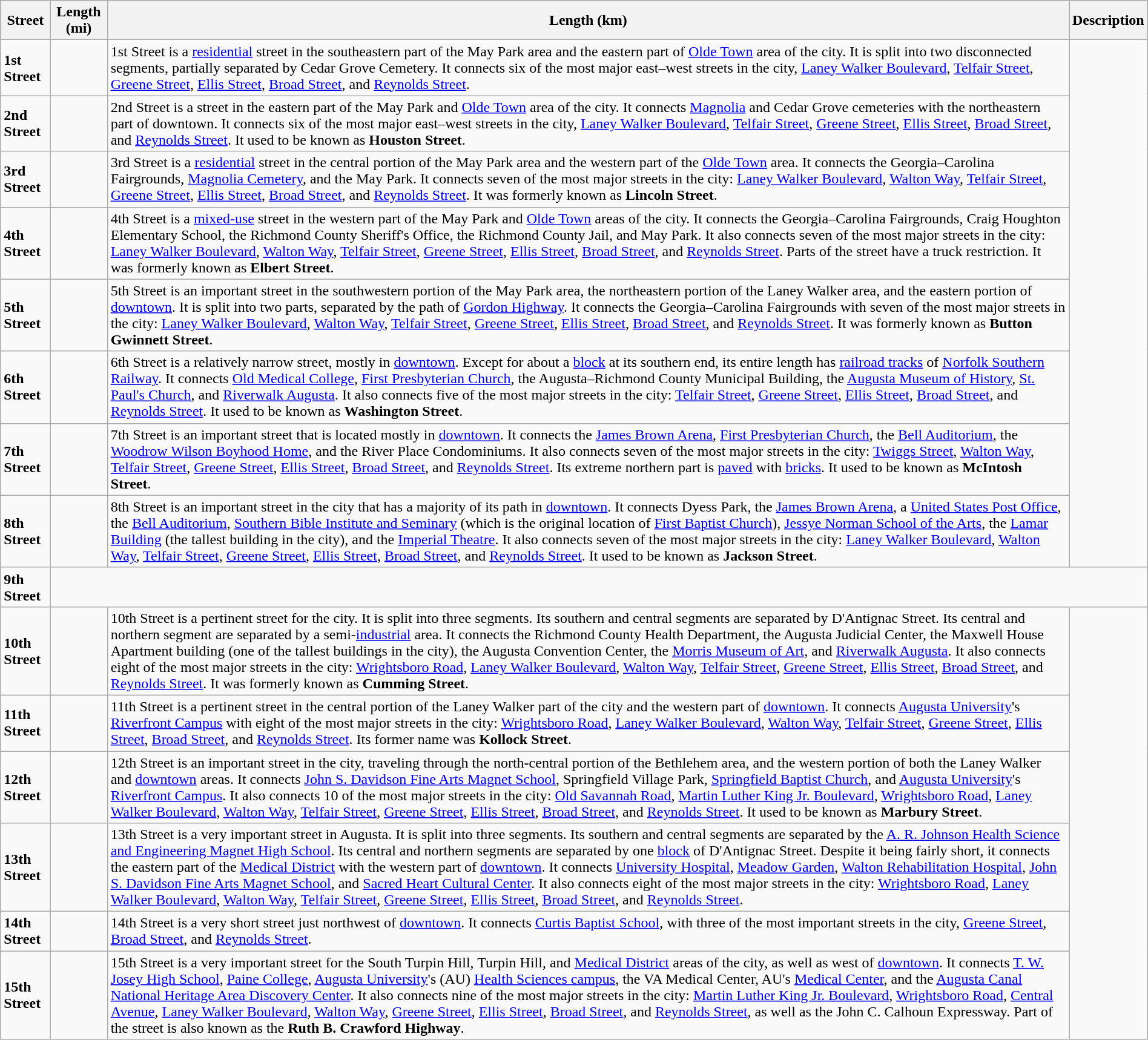<table class="sortable wikitable" style="margin:auto;">
<tr>
<th scope="col">Street</th>
<th scope="col">Length (mi)</th>
<th scope="col">Length (km)</th>
<th class="unsortable">Description</th>
</tr>
<tr>
<td> <strong>1st Street</strong></td>
<td></td>
<td>1st Street is a <a href='#'>residential</a> street in the southeastern part of the May Park area and the eastern part of <a href='#'>Olde Town</a> area of the city. It is split into two disconnected segments, partially separated by Cedar Grove Cemetery. It connects six of the most major east–west streets in the city, <a href='#'>Laney Walker Boulevard</a>, <a href='#'>Telfair Street</a>, <a href='#'>Greene Street</a>, <a href='#'>Ellis Street</a>, <a href='#'>Broad Street</a>, and <a href='#'>Reynolds Street</a>.</td>
</tr>
<tr>
<td> <strong>2nd Street</strong></td>
<td></td>
<td>2nd Street is a street in the eastern part of the May Park and <a href='#'>Olde Town</a> area of the city. It connects <a href='#'>Magnolia</a> and Cedar Grove cemeteries with the northeastern part of downtown. It connects six of the most major east–west streets in the city, <a href='#'>Laney Walker Boulevard</a>, <a href='#'>Telfair Street</a>, <a href='#'>Greene Street</a>, <a href='#'>Ellis Street</a>, <a href='#'>Broad Street</a>, and <a href='#'>Reynolds Street</a>. It used to be known as <strong>Houston Street</strong>.</td>
</tr>
<tr>
<td> <strong>3rd Street</strong></td>
<td></td>
<td>3rd Street is a <a href='#'>residential</a> street in the central portion of the May Park area and the western part of the <a href='#'>Olde Town</a> area. It connects the Georgia–Carolina Fairgrounds, <a href='#'>Magnolia Cemetery</a>, and the May Park. It connects seven of the most major streets in the city: <a href='#'>Laney Walker Boulevard</a>, <a href='#'>Walton Way</a>, <a href='#'>Telfair Street</a>, <a href='#'>Greene Street</a>, <a href='#'>Ellis Street</a>, <a href='#'>Broad Street</a>, and <a href='#'>Reynolds Street</a>. It was formerly known as <strong>Lincoln Street</strong>.</td>
</tr>
<tr>
<td> <strong>4th Street</strong></td>
<td></td>
<td>4th Street is a <a href='#'>mixed-use</a> street in the western part of the May Park and <a href='#'>Olde Town</a> areas of the city. It connects the Georgia–Carolina Fairgrounds, Craig Houghton Elementary School, the Richmond County Sheriff's Office, the Richmond County Jail, and May Park. It also connects seven of the most major streets in the city: <a href='#'>Laney Walker Boulevard</a>, <a href='#'>Walton Way</a>, <a href='#'>Telfair Street</a>, <a href='#'>Greene Street</a>, <a href='#'>Ellis Street</a>, <a href='#'>Broad Street</a>, and <a href='#'>Reynolds Street</a>. Parts of the street have a truck restriction. It was formerly known as <strong>Elbert Street</strong>.</td>
</tr>
<tr>
<td> <strong>5th Street</strong></td>
<td></td>
<td>5th Street is an important street in the southwestern portion of the May Park area, the northeastern portion of the Laney Walker area, and the eastern portion of <a href='#'>downtown</a>. It is split into two parts, separated by the path of <a href='#'>Gordon Highway</a>. It connects the Georgia–Carolina Fairgrounds with seven of the most major streets in the city: <a href='#'>Laney Walker Boulevard</a>, <a href='#'>Walton Way</a>, <a href='#'>Telfair Street</a>, <a href='#'>Greene Street</a>, <a href='#'>Ellis Street</a>, <a href='#'>Broad Street</a>, and <a href='#'>Reynolds Street</a>. It was formerly known as <strong>Button Gwinnett Street</strong>.</td>
</tr>
<tr>
<td> <strong>6th Street</strong></td>
<td></td>
<td>6th Street is a relatively narrow street, mostly in <a href='#'>downtown</a>. Except for about a <a href='#'>block</a> at its southern end, its entire length has <a href='#'>railroad tracks</a> of <a href='#'>Norfolk Southern Railway</a>. It connects <a href='#'>Old Medical College</a>, <a href='#'>First Presbyterian Church</a>, the Augusta–Richmond County Municipal Building, the <a href='#'>Augusta Museum of History</a>, <a href='#'>St. Paul's Church</a>, and <a href='#'>Riverwalk Augusta</a>. It also connects five of the most major streets in the city: <a href='#'>Telfair Street</a>, <a href='#'>Greene Street</a>, <a href='#'>Ellis Street</a>, <a href='#'>Broad Street</a>, and <a href='#'>Reynolds Street</a>. It used to be known as <strong>Washington Street</strong>.</td>
</tr>
<tr>
<td> <strong>7th Street</strong></td>
<td></td>
<td>7th Street is an important street that is located mostly in <a href='#'>downtown</a>. It connects the <a href='#'>James Brown Arena</a>, <a href='#'>First Presbyterian Church</a>, the <a href='#'>Bell Auditorium</a>, the <a href='#'>Woodrow Wilson Boyhood Home</a>, and the River Place Condominiums. It also connects seven of the most major streets in the city: <a href='#'>Twiggs Street</a>, <a href='#'>Walton Way</a>, <a href='#'>Telfair Street</a>, <a href='#'>Greene Street</a>, <a href='#'>Ellis Street</a>, <a href='#'>Broad Street</a>, and <a href='#'>Reynolds Street</a>. Its extreme northern part is <a href='#'>paved</a> with <a href='#'>bricks</a>. It used to be known as <strong>McIntosh Street</strong>.</td>
</tr>
<tr>
<td> <strong>8th Street</strong></td>
<td></td>
<td>8th Street is an important street in the city that has a majority of its path in <a href='#'>downtown</a>. It connects Dyess Park, the <a href='#'>James Brown Arena</a>, a <a href='#'>United States Post Office</a>, the <a href='#'>Bell Auditorium</a>, <a href='#'>Southern Bible Institute and Seminary</a> (which is the original location of <a href='#'>First Baptist Church</a>), <a href='#'>Jessye Norman School of the Arts</a>, the <a href='#'>Lamar Building</a> (the tallest building in the city), and the <a href='#'>Imperial Theatre</a>. It also connects seven of the most major streets in the city: <a href='#'>Laney Walker Boulevard</a>, <a href='#'>Walton Way</a>, <a href='#'>Telfair Street</a>, <a href='#'>Greene Street</a>, <a href='#'>Ellis Street</a>, <a href='#'>Broad Street</a>, and <a href='#'>Reynolds Street</a>. It used to be known as <strong>Jackson Street</strong>.</td>
</tr>
<tr>
<td><strong>9th Street</strong></td>
<td colspan="3" style="text-align: center;"></td>
</tr>
<tr>
<td> <strong>10th Street</strong></td>
<td></td>
<td>10th Street is a pertinent street for the city. It is split into three segments. Its southern and central segments are separated by D'Antignac Street. Its central and northern segment are separated by a semi-<a href='#'>industrial</a> area. It connects the Richmond County Health Department, the Augusta Judicial Center, the Maxwell House Apartment building (one of the tallest buildings in the city), the Augusta Convention Center, the <a href='#'>Morris Museum of Art</a>, and <a href='#'>Riverwalk Augusta</a>. It also connects eight of the most major streets in the city: <a href='#'>Wrightsboro Road</a>, <a href='#'>Laney Walker Boulevard</a>, <a href='#'>Walton Way</a>, <a href='#'>Telfair Street</a>, <a href='#'>Greene Street</a>, <a href='#'>Ellis Street</a>, <a href='#'>Broad Street</a>, and <a href='#'>Reynolds Street</a>. It was formerly known as <strong>Cumming Street</strong>.</td>
</tr>
<tr>
<td> <strong>11th Street</strong></td>
<td></td>
<td>11th Street is a pertinent street in the central portion of the Laney Walker part of the city and the western part of <a href='#'>downtown</a>. It connects <a href='#'>Augusta University</a>'s <a href='#'>Riverfront Campus</a> with eight of the most major streets in the city: <a href='#'>Wrightsboro Road</a>, <a href='#'>Laney Walker Boulevard</a>, <a href='#'>Walton Way</a>, <a href='#'>Telfair Street</a>, <a href='#'>Greene Street</a>, <a href='#'>Ellis Street</a>, <a href='#'>Broad Street</a>, and <a href='#'>Reynolds Street</a>. Its former name was <strong>Kollock Street</strong>.</td>
</tr>
<tr>
<td> <strong>12th Street</strong></td>
<td></td>
<td>12th Street is an important street in the city, traveling through the north-central portion of the Bethlehem area, and the western portion of both the Laney Walker and <a href='#'>downtown</a> areas. It connects <a href='#'>John S. Davidson Fine Arts Magnet School</a>, Springfield Village Park, <a href='#'>Springfield Baptist Church</a>, and <a href='#'>Augusta University</a>'s <a href='#'>Riverfront Campus</a>. It also connects 10 of the most major streets in the city: <a href='#'>Old Savannah Road</a>, <a href='#'>Martin Luther King Jr. Boulevard</a>, <a href='#'>Wrightsboro Road</a>, <a href='#'>Laney Walker Boulevard</a>, <a href='#'>Walton Way</a>, <a href='#'>Telfair Street</a>, <a href='#'>Greene Street</a>, <a href='#'>Ellis Street</a>, <a href='#'>Broad Street</a>, and <a href='#'>Reynolds Street</a>. It used to be known as <strong>Marbury Street</strong>.</td>
</tr>
<tr>
<td> <strong>13th Street</strong></td>
<td></td>
<td>13th Street is a very important street in Augusta. It is split into three segments. Its southern and central segments are separated by the <a href='#'>A. R. Johnson Health Science and Engineering Magnet High School</a>. Its central and northern segments are separated by one <a href='#'>block</a> of D'Antignac Street. Despite it being fairly short, it connects the eastern part of the <a href='#'>Medical District</a> with the western part of <a href='#'>downtown</a>. It connects <a href='#'>University Hospital</a>, <a href='#'>Meadow Garden</a>, <a href='#'>Walton Rehabilitation Hospital</a>, <a href='#'>John S. Davidson Fine Arts Magnet School</a>, and <a href='#'>Sacred Heart Cultural Center</a>. It also connects eight of the most major streets in the city: <a href='#'>Wrightsboro Road</a>, <a href='#'>Laney Walker Boulevard</a>, <a href='#'>Walton Way</a>, <a href='#'>Telfair Street</a>, <a href='#'>Greene Street</a>, <a href='#'>Ellis Street</a>, <a href='#'>Broad Street</a>, and <a href='#'>Reynolds Street</a>.</td>
</tr>
<tr>
<td> <strong>14th Street</strong></td>
<td></td>
<td>14th Street is a very short street just northwest of <a href='#'>downtown</a>. It connects <a href='#'>Curtis Baptist School</a>, with three of the most important streets in the city, <a href='#'>Greene Street</a>, <a href='#'>Broad Street</a>, and <a href='#'>Reynolds Street</a>.</td>
</tr>
<tr>
<td> <strong>15th Street</strong></td>
<td></td>
<td>15th Street is a very important street for the South Turpin Hill, Turpin Hill, and <a href='#'>Medical District</a> areas of the city, as well as west of <a href='#'>downtown</a>. It connects <a href='#'>T. W. Josey High School</a>, <a href='#'>Paine College</a>, <a href='#'>Augusta University</a>'s (AU) <a href='#'>Health Sciences campus</a>, the VA Medical Center, AU's <a href='#'>Medical Center</a>, and the <a href='#'>Augusta Canal National Heritage Area Discovery Center</a>. It also connects nine of the most major streets in the city: <a href='#'>Martin Luther King Jr. Boulevard</a>, <a href='#'>Wrightsboro Road</a>, <a href='#'>Central Avenue</a>, <a href='#'>Laney Walker Boulevard</a>, <a href='#'>Walton Way</a>, <a href='#'>Greene Street</a>, <a href='#'>Ellis Street</a>, <a href='#'>Broad Street</a>, and <a href='#'>Reynolds Street</a>, as well as the John C. Calhoun Expressway. Part of the street is also known as the <strong>Ruth B. Crawford Highway</strong>.</td>
</tr>
</table>
